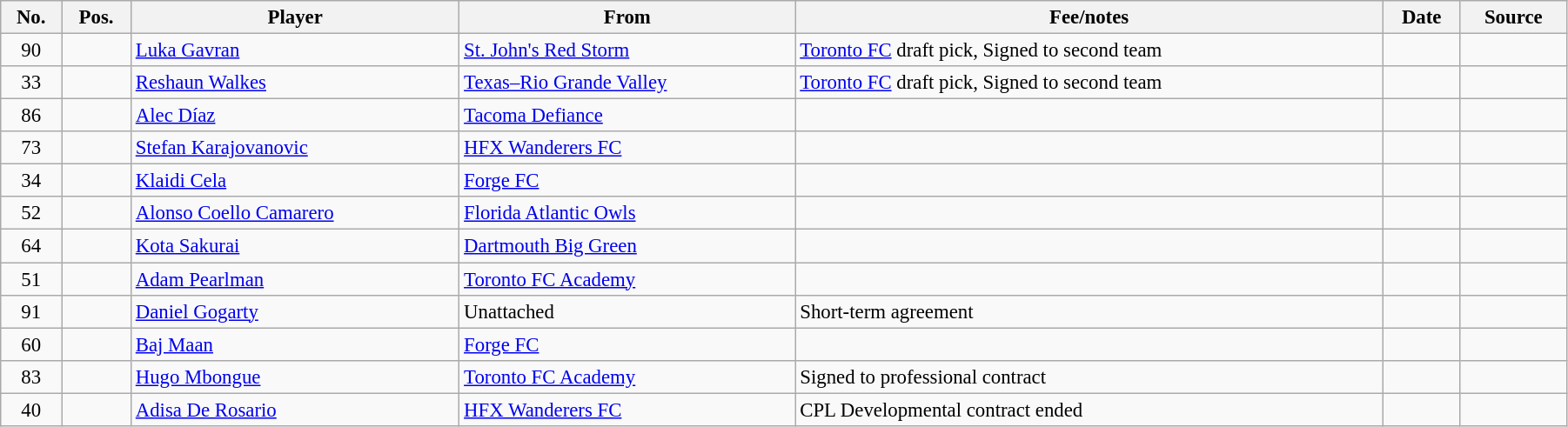<table class="wikitable sortable" style=" text-align:center; font-size:95%; width:95%; text-align:left;">
<tr>
<th>No.</th>
<th>Pos.</th>
<th>Player</th>
<th>From</th>
<th>Fee/notes</th>
<th>Date</th>
<th>Source</th>
</tr>
<tr>
<td align=center>90</td>
<td align=center></td>
<td> <a href='#'>Luka Gavran</a></td>
<td> <a href='#'>St. John's Red Storm</a></td>
<td><a href='#'>Toronto FC</a> draft pick, Signed to second team</td>
<td></td>
<td></td>
</tr>
<tr>
<td align=center>33</td>
<td align=center></td>
<td> <a href='#'>Reshaun Walkes</a></td>
<td> <a href='#'>Texas–Rio Grande Valley</a></td>
<td><a href='#'>Toronto FC</a> draft pick, Signed to second team</td>
<td></td>
<td></td>
</tr>
<tr>
<td align=center>86</td>
<td align=center></td>
<td> <a href='#'>Alec Díaz</a></td>
<td> <a href='#'>Tacoma Defiance</a></td>
<td></td>
<td></td>
<td></td>
</tr>
<tr>
<td align=center>73</td>
<td align=center></td>
<td> <a href='#'>Stefan Karajovanovic</a></td>
<td> <a href='#'>HFX Wanderers FC</a></td>
<td></td>
<td></td>
<td></td>
</tr>
<tr>
<td align=center>34</td>
<td align=center></td>
<td> <a href='#'>Klaidi Cela</a></td>
<td> <a href='#'>Forge FC</a></td>
<td></td>
<td></td>
<td></td>
</tr>
<tr>
<td align=center>52</td>
<td align=center></td>
<td> <a href='#'>Alonso Coello Camarero</a></td>
<td> <a href='#'>Florida Atlantic Owls</a></td>
<td></td>
<td></td>
<td></td>
</tr>
<tr>
<td align=center>64</td>
<td align=center></td>
<td> <a href='#'>Kota Sakurai</a></td>
<td> <a href='#'>Dartmouth Big Green</a></td>
<td></td>
<td></td>
<td></td>
</tr>
<tr>
<td align=center>51</td>
<td align=center></td>
<td> <a href='#'>Adam Pearlman</a></td>
<td> <a href='#'>Toronto FC Academy</a></td>
<td></td>
<td></td>
<td></td>
</tr>
<tr>
<td align=center>91</td>
<td align=center></td>
<td> <a href='#'>Daniel Gogarty</a></td>
<td>Unattached</td>
<td>Short-term agreement</td>
<td></td>
<td></td>
</tr>
<tr>
<td align=center>60</td>
<td align=center></td>
<td> <a href='#'>Baj Maan</a></td>
<td> <a href='#'>Forge FC</a></td>
<td></td>
<td></td>
<td></td>
</tr>
<tr>
<td align=center>83</td>
<td align=center></td>
<td> <a href='#'>Hugo Mbongue</a></td>
<td> <a href='#'>Toronto FC Academy</a></td>
<td>Signed to professional contract</td>
<td></td>
<td></td>
</tr>
<tr>
<td align=center>40</td>
<td align=center></td>
<td> <a href='#'>Adisa De Rosario</a></td>
<td> <a href='#'>HFX Wanderers FC</a></td>
<td>CPL Developmental contract ended</td>
<td></td>
<td></td>
</tr>
</table>
